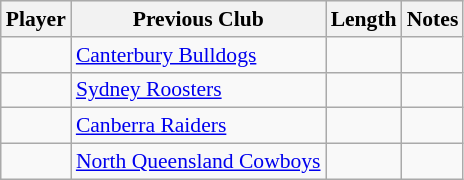<table class="wikitable" style="font-size:90%">
<tr bgcolor="#efefef">
<th>Player</th>
<th>Previous Club</th>
<th>Length</th>
<th>Notes</th>
</tr>
<tr>
<td align=left></td>
<td><a href='#'>Canterbury Bulldogs</a></td>
<td></td>
<td></td>
</tr>
<tr>
<td align=left></td>
<td><a href='#'>Sydney Roosters</a></td>
<td></td>
<td></td>
</tr>
<tr>
<td align=left></td>
<td><a href='#'>Canberra Raiders</a></td>
<td></td>
<td></td>
</tr>
<tr>
<td align=left></td>
<td><a href='#'>North Queensland Cowboys</a></td>
<td></td>
<td></td>
</tr>
</table>
